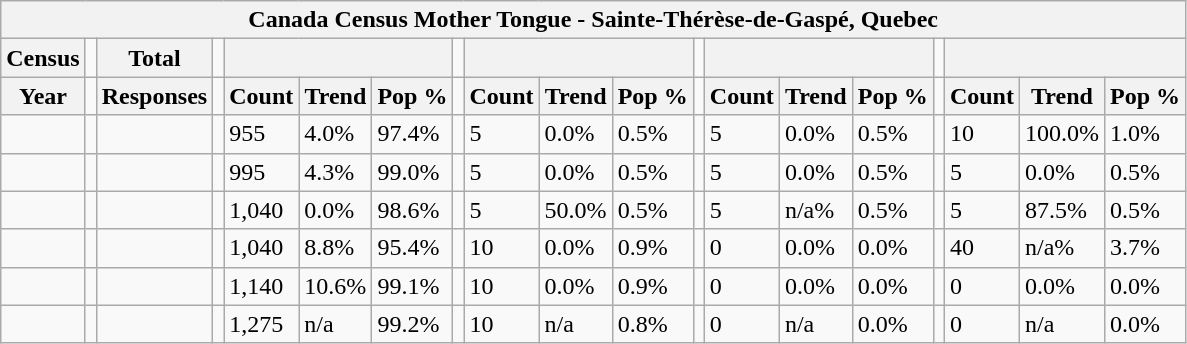<table class="wikitable">
<tr>
<th colspan="19">Canada Census Mother Tongue - Sainte-Thérèse-de-Gaspé, Quebec</th>
</tr>
<tr>
<th>Census</th>
<td></td>
<th>Total</th>
<td colspan="1"></td>
<th colspan="3"></th>
<td colspan="1"></td>
<th colspan="3"></th>
<td colspan="1"></td>
<th colspan="3"></th>
<td colspan="1"></td>
<th colspan="3"></th>
</tr>
<tr>
<th>Year</th>
<td></td>
<th>Responses</th>
<td></td>
<th>Count</th>
<th>Trend</th>
<th>Pop %</th>
<td></td>
<th>Count</th>
<th>Trend</th>
<th>Pop %</th>
<td></td>
<th>Count</th>
<th>Trend</th>
<th>Pop %</th>
<td></td>
<th>Count</th>
<th>Trend</th>
<th>Pop %</th>
</tr>
<tr>
<td></td>
<td></td>
<td></td>
<td></td>
<td>955</td>
<td> 4.0%</td>
<td>97.4%</td>
<td></td>
<td>5</td>
<td> 0.0%</td>
<td>0.5%</td>
<td></td>
<td>5</td>
<td> 0.0%</td>
<td>0.5%</td>
<td></td>
<td>10</td>
<td> 100.0%</td>
<td>1.0%</td>
</tr>
<tr>
<td></td>
<td></td>
<td></td>
<td></td>
<td>995</td>
<td> 4.3%</td>
<td>99.0%</td>
<td></td>
<td>5</td>
<td> 0.0%</td>
<td>0.5%</td>
<td></td>
<td>5</td>
<td> 0.0%</td>
<td>0.5%</td>
<td></td>
<td>5</td>
<td> 0.0%</td>
<td>0.5%</td>
</tr>
<tr>
<td></td>
<td></td>
<td></td>
<td></td>
<td>1,040</td>
<td> 0.0%</td>
<td>98.6%</td>
<td></td>
<td>5</td>
<td> 50.0%</td>
<td>0.5%</td>
<td></td>
<td>5</td>
<td> n/a%</td>
<td>0.5%</td>
<td></td>
<td>5</td>
<td> 87.5%</td>
<td>0.5%</td>
</tr>
<tr>
<td></td>
<td></td>
<td></td>
<td></td>
<td>1,040</td>
<td> 8.8%</td>
<td>95.4%</td>
<td></td>
<td>10</td>
<td> 0.0%</td>
<td>0.9%</td>
<td></td>
<td>0</td>
<td> 0.0%</td>
<td>0.0%</td>
<td></td>
<td>40</td>
<td> n/a%</td>
<td>3.7%</td>
</tr>
<tr>
<td></td>
<td></td>
<td></td>
<td></td>
<td>1,140</td>
<td> 10.6%</td>
<td>99.1%</td>
<td></td>
<td>10</td>
<td> 0.0%</td>
<td>0.9%</td>
<td></td>
<td>0</td>
<td> 0.0%</td>
<td>0.0%</td>
<td></td>
<td>0</td>
<td> 0.0%</td>
<td>0.0%</td>
</tr>
<tr>
<td></td>
<td></td>
<td></td>
<td></td>
<td>1,275</td>
<td>n/a</td>
<td>99.2%</td>
<td></td>
<td>10</td>
<td>n/a</td>
<td>0.8%</td>
<td></td>
<td>0</td>
<td>n/a</td>
<td>0.0%</td>
<td></td>
<td>0</td>
<td>n/a</td>
<td>0.0%</td>
</tr>
</table>
